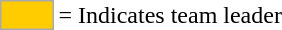<table>
<tr>
<td style="background-color:#FFCC00; border:1px solid #aaaaaa; width:2em;"></td>
<td>= Indicates team leader</td>
</tr>
</table>
